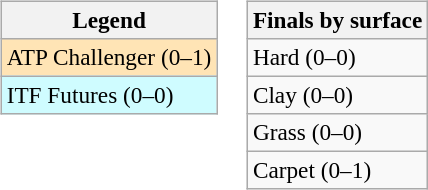<table>
<tr valign=top>
<td><br><table class=wikitable style=font-size:97%>
<tr>
<th>Legend</th>
</tr>
<tr bgcolor=moccasin>
<td>ATP Challenger (0–1)</td>
</tr>
<tr bgcolor=cffcff>
<td>ITF Futures (0–0)</td>
</tr>
</table>
</td>
<td><br><table class=wikitable style=font-size:97%>
<tr>
<th>Finals by surface</th>
</tr>
<tr>
<td>Hard (0–0)</td>
</tr>
<tr>
<td>Clay (0–0)</td>
</tr>
<tr>
<td>Grass (0–0)</td>
</tr>
<tr>
<td>Carpet (0–1)</td>
</tr>
</table>
</td>
</tr>
</table>
